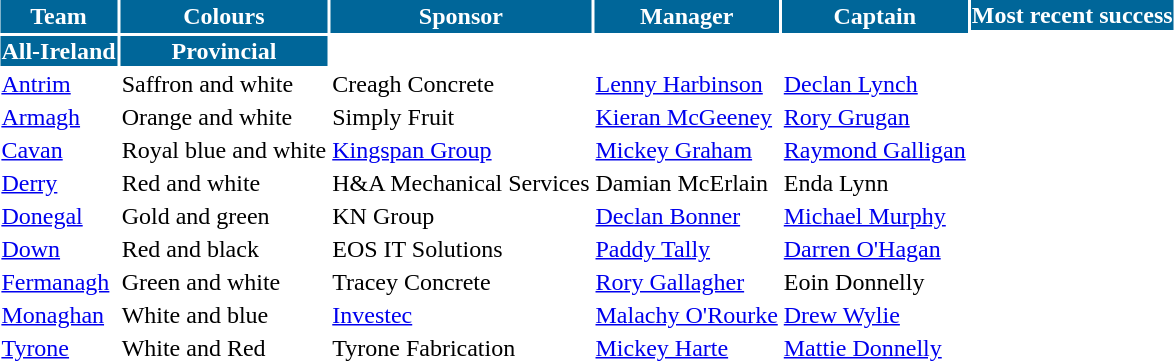<table cellpadding="1" style="margin:1em auto;">
<tr style="background:#069; color:white;">
<th rowspan="2">Team</th>
<th rowspan="2">Colours</th>
<th rowspan="2">Sponsor</th>
<th rowspan="2">Manager</th>
<th rowspan="2">Captain</th>
<th colspan="2">Most recent success</th>
</tr>
<tr>
</tr>
<tr style="background:#069; color:white;">
<th>All-Ireland</th>
<th>Provincial</th>
</tr>
<tr>
<td><a href='#'>Antrim</a></td>
<td> Saffron and white</td>
<td>Creagh Concrete</td>
<td><a href='#'>Lenny Harbinson</a></td>
<td><a href='#'>Declan Lynch</a></td>
<td></td>
<td></td>
</tr>
<tr>
<td><a href='#'>Armagh</a></td>
<td> Orange and white</td>
<td>Simply Fruit</td>
<td><a href='#'>Kieran McGeeney</a></td>
<td><a href='#'>Rory Grugan</a></td>
<td></td>
<td></td>
</tr>
<tr>
<td><a href='#'>Cavan</a></td>
<td> Royal blue and white</td>
<td><a href='#'>Kingspan Group</a></td>
<td><a href='#'>Mickey Graham</a></td>
<td><a href='#'>Raymond Galligan</a></td>
<td></td>
<td></td>
</tr>
<tr>
<td><a href='#'>Derry</a></td>
<td> Red and white</td>
<td>H&A Mechanical Services</td>
<td>Damian McErlain</td>
<td>Enda Lynn</td>
<td></td>
<td></td>
</tr>
<tr>
<td><a href='#'>Donegal</a></td>
<td> Gold and green</td>
<td>KN Group</td>
<td><a href='#'>Declan Bonner</a></td>
<td><a href='#'>Michael Murphy</a></td>
<td></td>
<td></td>
</tr>
<tr>
<td><a href='#'>Down</a></td>
<td> Red and black</td>
<td>EOS IT Solutions</td>
<td><a href='#'>Paddy Tally</a></td>
<td><a href='#'>Darren O'Hagan</a></td>
<td></td>
<td></td>
</tr>
<tr>
<td><a href='#'>Fermanagh</a></td>
<td> Green and white</td>
<td>Tracey Concrete</td>
<td><a href='#'>Rory Gallagher</a></td>
<td>Eoin Donnelly</td>
<td></td>
<td></td>
</tr>
<tr>
<td><a href='#'>Monaghan</a></td>
<td> White and blue</td>
<td><a href='#'>Investec</a></td>
<td><a href='#'>Malachy O'Rourke</a></td>
<td><a href='#'>Drew Wylie</a></td>
<td></td>
<td></td>
</tr>
<tr>
<td><a href='#'>Tyrone</a></td>
<td> White and Red</td>
<td>Tyrone Fabrication</td>
<td><a href='#'>Mickey Harte</a></td>
<td><a href='#'>Mattie Donnelly</a></td>
<td></td>
<td></td>
</tr>
</table>
